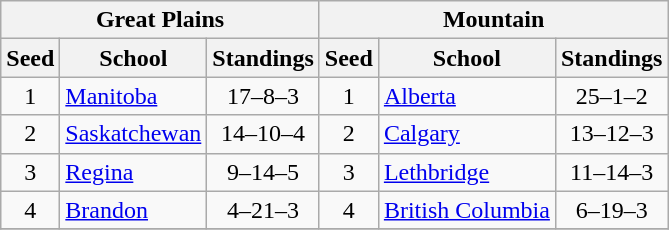<table class="wikitable">
<tr>
<th colspan=3>Great Plains</th>
<th colspan=3>Mountain</th>
</tr>
<tr>
<th>Seed</th>
<th width:120px">School</th>
<th>Standings</th>
<th>Seed</th>
<th width:120px">School</th>
<th>Standings</th>
</tr>
<tr>
<td align=center>1</td>
<td><a href='#'>Manitoba</a></td>
<td align=center>17–8–3</td>
<td align=center>1</td>
<td><a href='#'>Alberta</a></td>
<td align=center>25–1–2</td>
</tr>
<tr>
<td align=center>2</td>
<td><a href='#'>Saskatchewan</a></td>
<td align=center>14–10–4</td>
<td align=center>2</td>
<td><a href='#'>Calgary</a></td>
<td align=center>13–12–3</td>
</tr>
<tr>
<td align=center>3</td>
<td><a href='#'>Regina</a></td>
<td align=center>9–14–5</td>
<td align=center>3</td>
<td><a href='#'>Lethbridge</a></td>
<td align=center>11–14–3</td>
</tr>
<tr>
<td align=center>4</td>
<td><a href='#'>Brandon</a></td>
<td align=center>4–21–3</td>
<td align=center>4</td>
<td><a href='#'>British Columbia</a></td>
<td align=center>6–19–3</td>
</tr>
<tr>
</tr>
</table>
